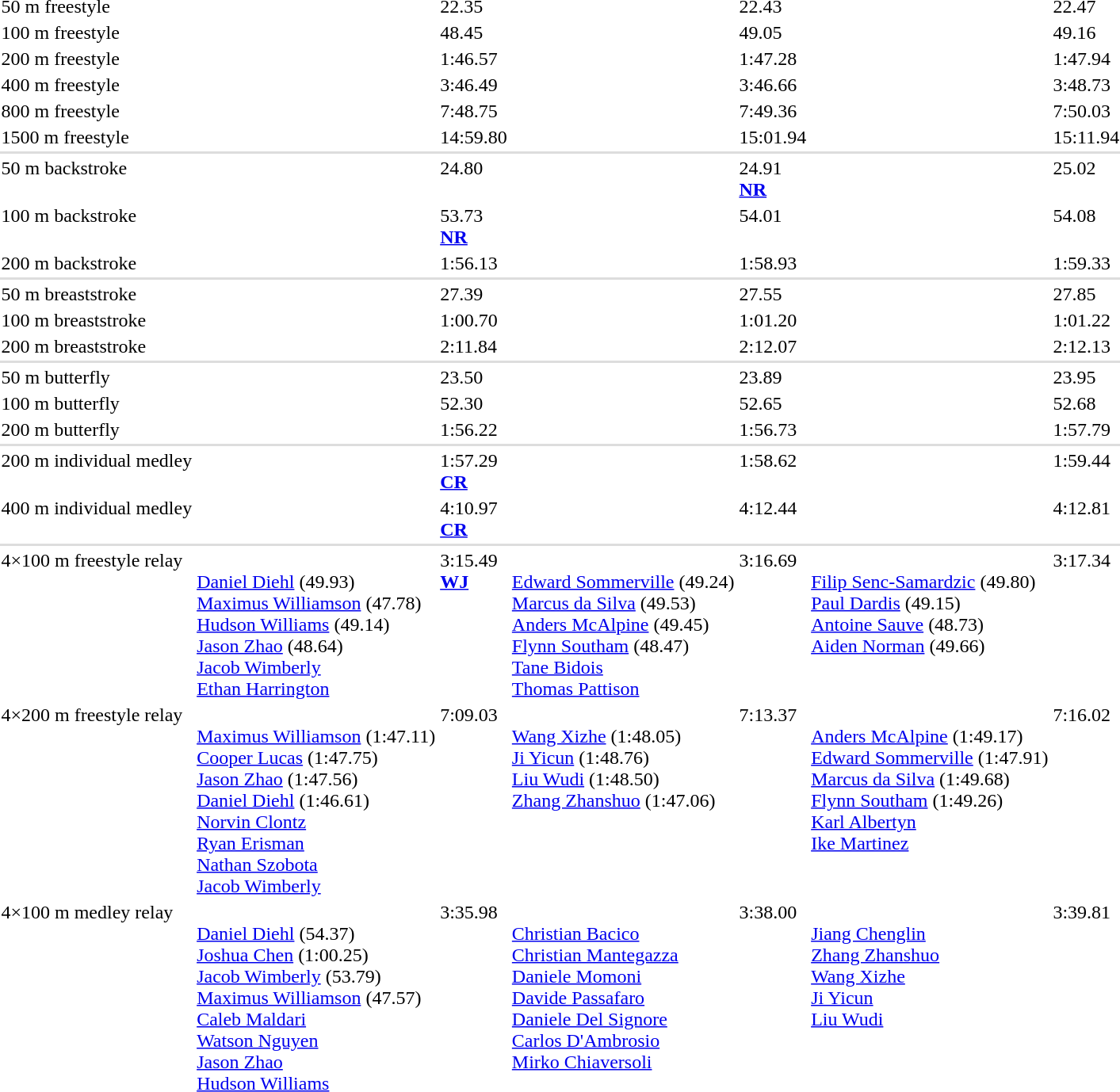<table>
<tr valign="top">
<td>50 m freestyle</td>
<td></td>
<td>22.35</td>
<td></td>
<td>22.43</td>
<td></td>
<td>22.47</td>
</tr>
<tr valign="top">
<td>100 m freestyle</td>
<td></td>
<td>48.45</td>
<td></td>
<td>49.05</td>
<td></td>
<td>49.16</td>
</tr>
<tr valign="top">
<td>200 m freestyle</td>
<td></td>
<td>1:46.57</td>
<td></td>
<td>1:47.28</td>
<td></td>
<td>1:47.94</td>
</tr>
<tr valign="top">
<td>400 m freestyle</td>
<td></td>
<td>3:46.49</td>
<td></td>
<td>3:46.66</td>
<td></td>
<td>3:48.73</td>
</tr>
<tr valign="top">
<td>800 m freestyle</td>
<td></td>
<td>7:48.75</td>
<td></td>
<td>7:49.36</td>
<td></td>
<td>7:50.03</td>
</tr>
<tr valign="top">
<td>1500 m freestyle</td>
<td></td>
<td>14:59.80</td>
<td></td>
<td>15:01.94</td>
<td></td>
<td>15:11.94</td>
</tr>
<tr bgcolor=#DDDDDD>
<td colspan=7></td>
</tr>
<tr valign="top">
<td>50 m backstroke</td>
<td></td>
<td>24.80</td>
<td></td>
<td>24.91<br><strong><a href='#'>NR</a></strong></td>
<td></td>
<td>25.02</td>
</tr>
<tr valign="top">
<td>100 m backstroke</td>
<td></td>
<td>53.73<br><strong><a href='#'>NR</a></strong></td>
<td></td>
<td>54.01</td>
<td></td>
<td>54.08</td>
</tr>
<tr valign="top">
<td>200 m backstroke</td>
<td></td>
<td>1:56.13</td>
<td></td>
<td>1:58.93</td>
<td></td>
<td>1:59.33</td>
</tr>
<tr bgcolor=#DDDDDD>
<td colspan=7></td>
</tr>
<tr valign="top">
<td>50 m breaststroke</td>
<td></td>
<td>27.39</td>
<td></td>
<td>27.55</td>
<td></td>
<td>27.85</td>
</tr>
<tr valign="top">
<td>100 m breaststroke</td>
<td></td>
<td>1:00.70</td>
<td></td>
<td>1:01.20</td>
<td></td>
<td>1:01.22</td>
</tr>
<tr valign="top">
<td>200 m breaststroke</td>
<td></td>
<td>2:11.84</td>
<td></td>
<td>2:12.07</td>
<td></td>
<td>2:12.13</td>
</tr>
<tr bgcolor=#DDDDDD>
<td colspan=7></td>
</tr>
<tr valign="top">
<td>50 m butterfly</td>
<td></td>
<td>23.50</td>
<td></td>
<td>23.89</td>
<td></td>
<td>23.95</td>
</tr>
<tr valign="top">
<td>100 m butterfly</td>
<td></td>
<td>52.30</td>
<td></td>
<td>52.65</td>
<td></td>
<td>52.68</td>
</tr>
<tr valign="top">
<td>200 m butterfly</td>
<td></td>
<td>1:56.22</td>
<td></td>
<td>1:56.73</td>
<td></td>
<td>1:57.79</td>
</tr>
<tr bgcolor=#DDDDDD>
<td colspan=7></td>
</tr>
<tr valign="top">
<td>200 m individual medley</td>
<td></td>
<td>1:57.29<br><strong><a href='#'>CR</a></strong></td>
<td></td>
<td>1:58.62</td>
<td></td>
<td>1:59.44</td>
</tr>
<tr valign="top">
<td>400 m individual medley</td>
<td></td>
<td>4:10.97<br><strong><a href='#'>CR</a></strong></td>
<td></td>
<td>4:12.44</td>
<td></td>
<td>4:12.81</td>
</tr>
<tr bgcolor=#DDDDDD>
<td colspan=7></td>
</tr>
<tr valign="top">
<td>4×100 m freestyle relay</td>
<td><br><a href='#'>Daniel Diehl</a> (49.93)<br><a href='#'>Maximus Williamson</a> (47.78)<br><a href='#'>Hudson Williams</a> (49.14)<br><a href='#'>Jason Zhao</a> (48.64)<br><a href='#'>Jacob Wimberly</a><br><a href='#'>Ethan Harrington</a></td>
<td>3:15.49<br><strong><a href='#'>WJ</a></strong></td>
<td><br><a href='#'>Edward Sommerville</a> (49.24)<br><a href='#'>Marcus da Silva</a> (49.53)<br><a href='#'>Anders McAlpine</a> (49.45)<br><a href='#'>Flynn Southam</a> (48.47)<br><a href='#'>Tane Bidois</a><br><a href='#'>Thomas Pattison</a></td>
<td>3:16.69</td>
<td><br><a href='#'>Filip Senc-Samardzic</a> (49.80)<br><a href='#'>Paul Dardis</a> (49.15)<br><a href='#'>Antoine Sauve</a> (48.73)<br><a href='#'>Aiden Norman</a> (49.66)</td>
<td>3:17.34</td>
</tr>
<tr valign="top">
<td>4×200 m freestyle relay</td>
<td><br><a href='#'>Maximus Williamson</a> (1:47.11)<br><a href='#'>Cooper Lucas</a> (1:47.75)<br><a href='#'>Jason Zhao</a> (1:47.56)<br><a href='#'>Daniel Diehl</a> (1:46.61)<br><a href='#'>Norvin Clontz</a><br><a href='#'>Ryan Erisman</a><br><a href='#'>Nathan Szobota</a><br><a href='#'>Jacob Wimberly</a></td>
<td>7:09.03</td>
<td><br><a href='#'>Wang Xizhe</a> (1:48.05)<br><a href='#'>Ji Yicun</a> (1:48.76)<br><a href='#'>Liu Wudi</a> (1:48.50)<br><a href='#'>Zhang Zhanshuo</a> (1:47.06)</td>
<td>7:13.37</td>
<td><br><a href='#'>Anders McAlpine</a> (1:49.17)<br><a href='#'>Edward Sommerville</a> (1:47.91)<br><a href='#'>Marcus da Silva</a> (1:49.68)<br><a href='#'>Flynn Southam</a> (1:49.26)<br><a href='#'>Karl Albertyn</a><br><a href='#'>Ike Martinez</a></td>
<td>7:16.02</td>
</tr>
<tr valign="top">
<td>4×100 m medley relay</td>
<td><br><a href='#'>Daniel Diehl</a> (54.37)<br><a href='#'>Joshua Chen</a> (1:00.25)<br><a href='#'>Jacob Wimberly</a> (53.79)<br><a href='#'>Maximus Williamson</a> (47.57)<br><a href='#'>Caleb Maldari</a><br><a href='#'>Watson Nguyen</a><br><a href='#'>Jason Zhao</a><br><a href='#'>Hudson Williams</a></td>
<td>3:35.98</td>
<td><br><a href='#'>Christian Bacico</a><br><a href='#'>Christian Mantegazza</a><br><a href='#'>Daniele Momoni</a><br><a href='#'>Davide Passafaro</a><br><a href='#'>Daniele Del Signore</a><br><a href='#'>Carlos D'Ambrosio</a><br><a href='#'>Mirko Chiaversoli</a></td>
<td>3:38.00</td>
<td><br><a href='#'>Jiang Chenglin</a><br><a href='#'>Zhang Zhanshuo</a><br><a href='#'>Wang Xizhe</a><br><a href='#'>Ji Yicun</a><br><a href='#'>Liu Wudi</a></td>
<td>3:39.81</td>
</tr>
</table>
